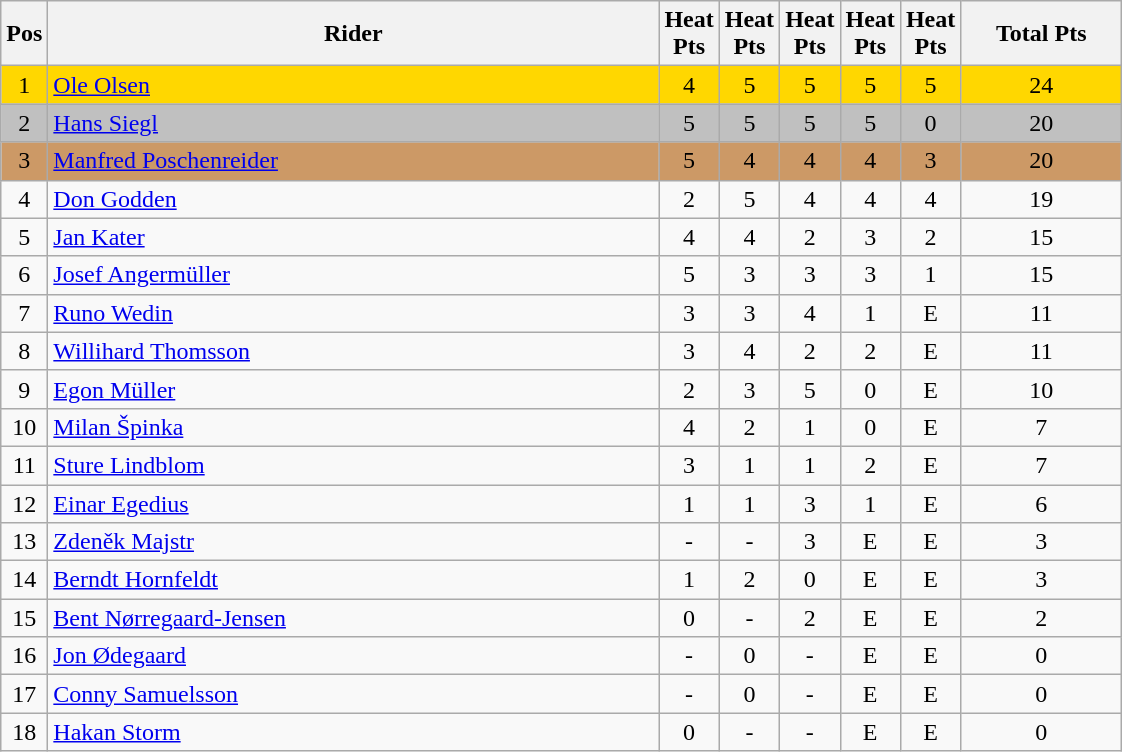<table class="wikitable" style="font-size: 100%">
<tr>
<th width=20>Pos</th>
<th width=400>Rider</th>
<th width=20>Heat Pts</th>
<th width=20>Heat Pts</th>
<th width=20>Heat Pts</th>
<th width=20>Heat Pts</th>
<th width=20>Heat Pts</th>
<th width=100>Total Pts</th>
</tr>
<tr align=center style="background-color: gold;">
<td>1</td>
<td align="left"> <a href='#'>Ole Olsen</a></td>
<td>4</td>
<td>5</td>
<td>5</td>
<td>5</td>
<td>5</td>
<td>24</td>
</tr>
<tr align=center style="background-color: silver;">
<td>2</td>
<td align="left"> <a href='#'>Hans Siegl</a></td>
<td>5</td>
<td>5</td>
<td>5</td>
<td>5</td>
<td>0</td>
<td>20</td>
</tr>
<tr align=center style="background-color: #cc9966;">
<td>3</td>
<td align="left"> <a href='#'>Manfred Poschenreider</a></td>
<td>5</td>
<td>4</td>
<td>4</td>
<td>4</td>
<td>3</td>
<td>20</td>
</tr>
<tr align=center>
<td>4</td>
<td align="left"> <a href='#'>Don Godden</a></td>
<td>2</td>
<td>5</td>
<td>4</td>
<td>4</td>
<td>4</td>
<td>19</td>
</tr>
<tr align=center>
<td>5</td>
<td align="left"> <a href='#'>Jan Kater</a></td>
<td>4</td>
<td>4</td>
<td>2</td>
<td>3</td>
<td>2</td>
<td>15</td>
</tr>
<tr align=center>
<td>6</td>
<td align="left"> <a href='#'>Josef Angermüller</a></td>
<td>5</td>
<td>3</td>
<td>3</td>
<td>3</td>
<td>1</td>
<td>15</td>
</tr>
<tr align=center>
<td>7</td>
<td align="left"> <a href='#'>Runo Wedin</a></td>
<td>3</td>
<td>3</td>
<td>4</td>
<td>1</td>
<td>E</td>
<td>11</td>
</tr>
<tr align=center>
<td>8</td>
<td align="left"> <a href='#'>Willihard Thomsson</a></td>
<td>3</td>
<td>4</td>
<td>2</td>
<td>2</td>
<td>E</td>
<td>11</td>
</tr>
<tr align=center>
<td>9</td>
<td align="left"> <a href='#'>Egon Müller</a></td>
<td>2</td>
<td>3</td>
<td>5</td>
<td>0</td>
<td>E</td>
<td>10</td>
</tr>
<tr align=center>
<td>10</td>
<td align="left"> <a href='#'>Milan Špinka</a></td>
<td>4</td>
<td>2</td>
<td>1</td>
<td>0</td>
<td>E</td>
<td>7</td>
</tr>
<tr align=center>
<td>11</td>
<td align="left"> <a href='#'>Sture Lindblom</a></td>
<td>3</td>
<td>1</td>
<td>1</td>
<td>2</td>
<td>E</td>
<td>7</td>
</tr>
<tr align=center>
<td>12</td>
<td align="left"> <a href='#'>Einar Egedius</a></td>
<td>1</td>
<td>1</td>
<td>3</td>
<td>1</td>
<td>E</td>
<td>6</td>
</tr>
<tr align=center>
<td>13</td>
<td align="left"> <a href='#'>Zdeněk Majstr</a></td>
<td>-</td>
<td>-</td>
<td>3</td>
<td>E</td>
<td>E</td>
<td>3</td>
</tr>
<tr align=center>
<td>14</td>
<td align="left"> <a href='#'>Berndt Hornfeldt</a></td>
<td>1</td>
<td>2</td>
<td>0</td>
<td>E</td>
<td>E</td>
<td>3</td>
</tr>
<tr align=center>
<td>15</td>
<td align="left"> <a href='#'>Bent Nørregaard-Jensen</a></td>
<td>0</td>
<td>-</td>
<td>2</td>
<td>E</td>
<td>E</td>
<td>2</td>
</tr>
<tr align=center>
<td>16</td>
<td align="left"> <a href='#'>Jon Ødegaard</a></td>
<td>-</td>
<td>0</td>
<td>-</td>
<td>E</td>
<td>E</td>
<td>0</td>
</tr>
<tr align=center>
<td>17</td>
<td align="left"> <a href='#'>Conny Samuelsson</a></td>
<td>-</td>
<td>0</td>
<td>-</td>
<td>E</td>
<td>E</td>
<td>0</td>
</tr>
<tr align=center>
<td>18</td>
<td align="left"> <a href='#'>Hakan Storm</a></td>
<td>0</td>
<td>-</td>
<td>-</td>
<td>E</td>
<td>E</td>
<td>0</td>
</tr>
</table>
